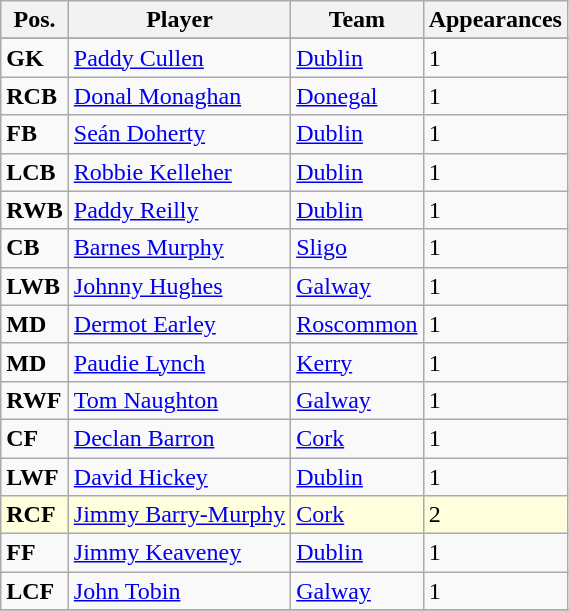<table class="wikitable">
<tr>
<th>Pos.</th>
<th>Player</th>
<th>Team</th>
<th>Appearances</th>
</tr>
<tr>
</tr>
<tr>
<td><strong>GK</strong></td>
<td> <a href='#'>Paddy Cullen</a></td>
<td><a href='#'>Dublin</a></td>
<td>1</td>
</tr>
<tr>
<td><strong>RCB</strong></td>
<td> <a href='#'>Donal Monaghan</a></td>
<td><a href='#'>Donegal</a></td>
<td>1</td>
</tr>
<tr>
<td><strong>FB</strong></td>
<td> <a href='#'>Seán Doherty</a></td>
<td><a href='#'>Dublin</a></td>
<td>1</td>
</tr>
<tr>
<td><strong>LCB</strong></td>
<td> <a href='#'>Robbie Kelleher</a></td>
<td><a href='#'>Dublin</a></td>
<td>1</td>
</tr>
<tr>
<td><strong>RWB</strong></td>
<td> <a href='#'>Paddy Reilly</a></td>
<td><a href='#'>Dublin</a></td>
<td>1</td>
</tr>
<tr>
<td><strong>CB</strong></td>
<td> <a href='#'>Barnes Murphy</a></td>
<td><a href='#'>Sligo</a></td>
<td>1</td>
</tr>
<tr>
<td><strong>LWB</strong></td>
<td> <a href='#'>Johnny Hughes</a></td>
<td><a href='#'>Galway</a></td>
<td>1</td>
</tr>
<tr>
<td><strong>MD</strong></td>
<td> <a href='#'>Dermot Earley</a></td>
<td><a href='#'>Roscommon</a></td>
<td>1</td>
</tr>
<tr>
<td><strong>MD</strong></td>
<td> <a href='#'>Paudie Lynch</a></td>
<td><a href='#'>Kerry</a></td>
<td>1</td>
</tr>
<tr>
<td><strong>RWF</strong></td>
<td> <a href='#'>Tom Naughton</a></td>
<td><a href='#'>Galway</a></td>
<td>1</td>
</tr>
<tr>
<td><strong>CF</strong></td>
<td> <a href='#'>Declan Barron</a></td>
<td><a href='#'>Cork</a></td>
<td>1</td>
</tr>
<tr>
<td><strong>LWF</strong></td>
<td> <a href='#'>David Hickey</a></td>
<td><a href='#'>Dublin</a></td>
<td>1</td>
</tr>
<tr bgcolor=#FFFFDD>
<td><strong>RCF</strong></td>
<td> <a href='#'>Jimmy Barry-Murphy</a></td>
<td><a href='#'>Cork</a></td>
<td>2</td>
</tr>
<tr>
<td><strong>FF</strong></td>
<td> <a href='#'>Jimmy Keaveney</a></td>
<td><a href='#'>Dublin</a></td>
<td>1</td>
</tr>
<tr>
<td><strong>LCF</strong></td>
<td> <a href='#'>John Tobin</a></td>
<td><a href='#'>Galway</a></td>
<td>1</td>
</tr>
<tr>
</tr>
</table>
